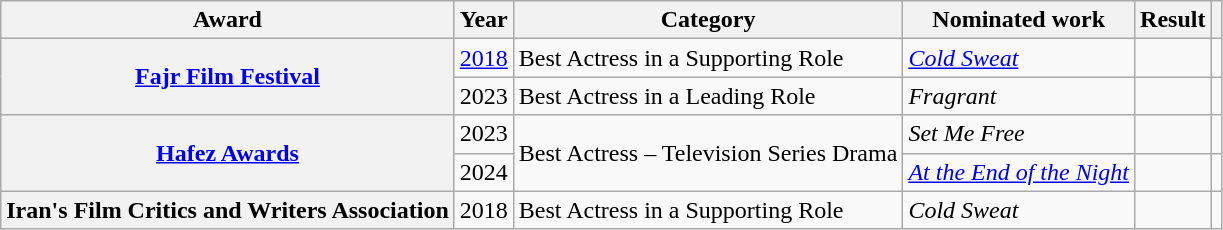<table class="wikitable sortable plainrowheaders">
<tr>
<th scope="col">Award</th>
<th scope="col">Year</th>
<th scope="col">Category</th>
<th scope="col">Nominated work</th>
<th scope="col">Result</th>
<th scope="col" class="unsortable"></th>
</tr>
<tr>
<th rowspan="2" scope="row"><a href='#'>Fajr Film Festival</a></th>
<td><a href='#'>2018</a></td>
<td>Best Actress in a Supporting Role</td>
<td><a href='#'><em>Cold Sweat</em></a></td>
<td></td>
<td></td>
</tr>
<tr>
<td>2023</td>
<td>Best Actress in a Leading Role</td>
<td><em>Fragrant</em></td>
<td></td>
<td></td>
</tr>
<tr>
<th rowspan="2" scope="row"><a href='#'>Hafez Awards</a></th>
<td>2023</td>
<td rowspan="2">Best Actress – Television Series Drama</td>
<td><em>Set Me Free</em></td>
<td></td>
<td></td>
</tr>
<tr>
<td>2024</td>
<td><em><a href='#'>At the End of the Night</a></em></td>
<td></td>
<td></td>
</tr>
<tr>
<th scope="row">Iran's Film Critics and Writers Association</th>
<td>2018</td>
<td>Best Actress in a Supporting Role</td>
<td><em>Cold Sweat</em></td>
<td></td>
<td></td>
</tr>
</table>
